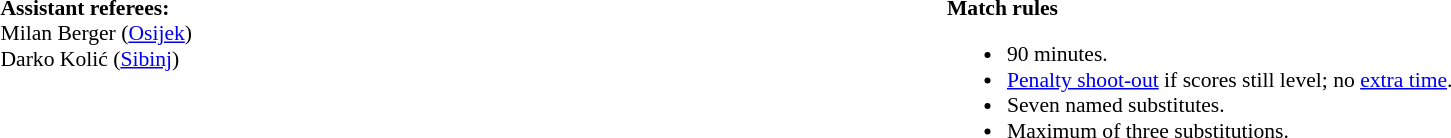<table style="width:100%; font-size:90%;">
<tr>
<td style="width:50%; vertical-align:top;"><br><strong>Assistant referees:</strong>
<br>Milan Berger (<a href='#'>Osijek</a>)
<br>Darko Kolić (<a href='#'>Sibinj</a>)</td>
<td style="width:60%; vertical-align:top;"><br><strong>Match rules</strong><ul><li>90 minutes.</li><li><a href='#'>Penalty shoot-out</a> if scores still level; no <a href='#'>extra time</a>.</li><li>Seven named substitutes.</li><li>Maximum of three substitutions.</li></ul></td>
</tr>
</table>
